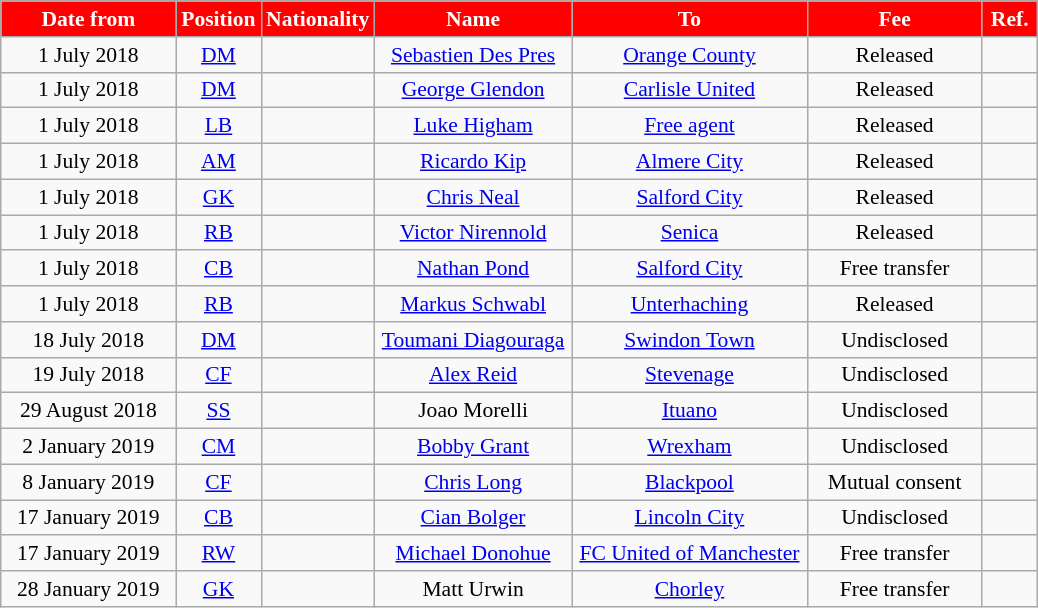<table class="wikitable"  style="text-align:center; font-size:90%; ">
<tr>
<th style="background:#FF0000; color:#FFFFFF; width:110px;">Date from</th>
<th style="background:#FF0000; color:#FFFFFF; width:50px;">Position</th>
<th style="background:#FF0000; color:#FFFFFF; width:50px;">Nationality</th>
<th style="background:#FF0000; color:#FFFFFF; width:125px;">Name</th>
<th style="background:#FF0000; color:#FFFFFF; width:150px;">To</th>
<th style="background:#FF0000; color:#FFFFFF; width:110px;">Fee</th>
<th style="background:#FF0000; color:#FFFFFF; width:30px;">Ref.</th>
</tr>
<tr>
<td>1 July 2018</td>
<td><a href='#'>DM</a></td>
<td></td>
<td><a href='#'>Sebastien Des Pres</a></td>
<td> <a href='#'>Orange County</a></td>
<td>Released</td>
<td></td>
</tr>
<tr>
<td>1 July 2018</td>
<td><a href='#'>DM</a></td>
<td></td>
<td><a href='#'>George Glendon</a></td>
<td><a href='#'>Carlisle United</a></td>
<td>Released</td>
<td></td>
</tr>
<tr>
<td>1 July 2018</td>
<td><a href='#'>LB</a></td>
<td></td>
<td><a href='#'>Luke Higham</a></td>
<td><a href='#'>Free agent</a></td>
<td>Released</td>
<td></td>
</tr>
<tr>
<td>1 July 2018</td>
<td><a href='#'>AM</a></td>
<td></td>
<td><a href='#'>Ricardo Kip</a></td>
<td> <a href='#'>Almere City</a></td>
<td>Released</td>
<td></td>
</tr>
<tr>
<td>1 July 2018</td>
<td><a href='#'>GK</a></td>
<td></td>
<td><a href='#'>Chris Neal</a></td>
<td><a href='#'>Salford City</a></td>
<td>Released</td>
<td></td>
</tr>
<tr>
<td>1 July 2018</td>
<td><a href='#'>RB</a></td>
<td></td>
<td><a href='#'>Victor Nirennold</a></td>
<td> <a href='#'>Senica</a></td>
<td>Released</td>
<td></td>
</tr>
<tr>
<td>1 July 2018</td>
<td><a href='#'>CB</a></td>
<td></td>
<td><a href='#'>Nathan Pond</a></td>
<td><a href='#'>Salford City</a></td>
<td>Free transfer</td>
<td></td>
</tr>
<tr>
<td>1 July 2018</td>
<td><a href='#'>RB</a></td>
<td></td>
<td><a href='#'>Markus Schwabl</a></td>
<td> <a href='#'>Unterhaching</a></td>
<td>Released</td>
<td></td>
</tr>
<tr>
<td>18 July 2018</td>
<td><a href='#'>DM</a></td>
<td></td>
<td><a href='#'>Toumani Diagouraga</a></td>
<td><a href='#'>Swindon Town</a></td>
<td>Undisclosed</td>
<td></td>
</tr>
<tr>
<td>19 July 2018</td>
<td><a href='#'>CF</a></td>
<td></td>
<td><a href='#'>Alex Reid</a></td>
<td><a href='#'>Stevenage</a></td>
<td>Undisclosed</td>
<td></td>
</tr>
<tr>
<td>29 August 2018</td>
<td><a href='#'>SS</a></td>
<td></td>
<td>Joao Morelli</td>
<td> <a href='#'>Ituano</a></td>
<td>Undisclosed</td>
<td></td>
</tr>
<tr>
<td>2 January 2019</td>
<td><a href='#'>CM</a></td>
<td></td>
<td><a href='#'>Bobby Grant</a></td>
<td> <a href='#'>Wrexham</a></td>
<td>Undisclosed</td>
<td></td>
</tr>
<tr>
<td>8 January 2019</td>
<td><a href='#'>CF</a></td>
<td></td>
<td><a href='#'>Chris Long</a></td>
<td><a href='#'>Blackpool</a></td>
<td>Mutual consent</td>
<td></td>
</tr>
<tr>
<td>17 January 2019</td>
<td><a href='#'>CB</a></td>
<td></td>
<td><a href='#'>Cian Bolger</a></td>
<td><a href='#'>Lincoln City</a></td>
<td>Undisclosed</td>
<td></td>
</tr>
<tr>
<td>17 January 2019</td>
<td><a href='#'>RW</a></td>
<td></td>
<td><a href='#'>Michael Donohue</a></td>
<td><a href='#'>FC United of Manchester</a></td>
<td>Free transfer</td>
<td></td>
</tr>
<tr>
<td>28 January 2019</td>
<td><a href='#'>GK</a></td>
<td></td>
<td>Matt Urwin</td>
<td><a href='#'>Chorley</a></td>
<td>Free transfer</td>
<td></td>
</tr>
</table>
